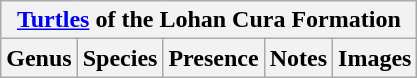<table class="wikitable" align="center">
<tr>
<th colspan="5" align="center"><strong><a href='#'>Turtles</a> of the Lohan Cura Formation</strong></th>
</tr>
<tr>
<th>Genus</th>
<th>Species</th>
<th>Presence</th>
<th>Notes</th>
<th>Images</th>
</tr>
</table>
